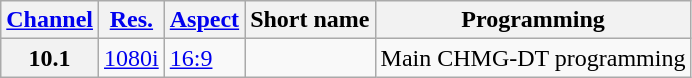<table class="wikitable">
<tr>
<th><a href='#'>Channel</a></th>
<th><a href='#'>Res.</a></th>
<th><a href='#'>Aspect</a></th>
<th>Short name</th>
<th>Programming</th>
</tr>
<tr>
<th scope = "row">10.1</th>
<td><a href='#'>1080i</a></td>
<td><a href='#'>16:9</a></td>
<td></td>
<td>Main CHMG-DT programming</td>
</tr>
</table>
